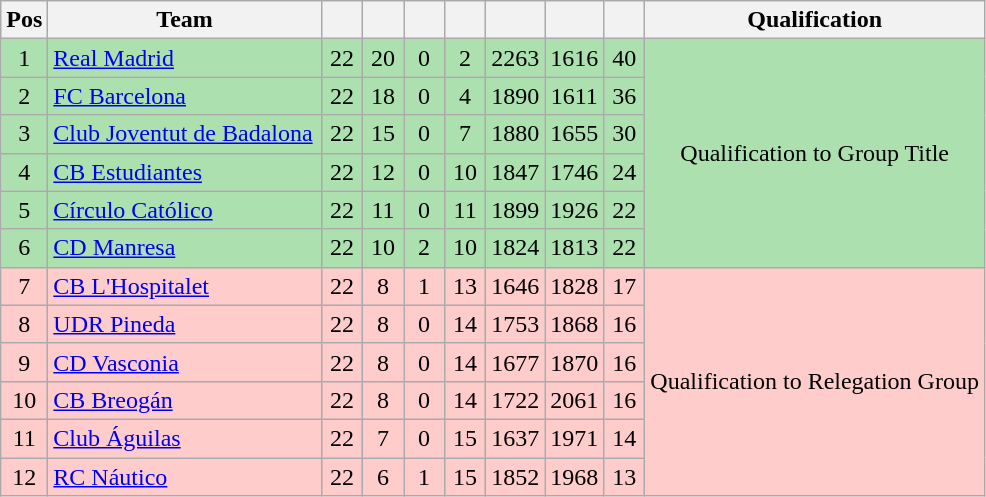<table class="wikitable" style="text-align:center;">
<tr>
<th width=20>Pos</th>
<th width=175>Team</th>
<th width=20></th>
<th width=20></th>
<th width=20></th>
<th width=20></th>
<th width=20></th>
<th width=20></th>
<th width=20></th>
<th 200>Qualification</th>
</tr>
<tr bgcolor=#ACE1AF>
<td>1</td>
<td align=left><a href='#'>Real Madrid</a></td>
<td>22</td>
<td>20</td>
<td>0</td>
<td>2</td>
<td>2263</td>
<td>1616</td>
<td>40</td>
<td rowspan=6>Qualification to Group Title</td>
</tr>
<tr bgcolor=#ACE1AF>
<td>2</td>
<td align=left><a href='#'>FC Barcelona</a></td>
<td>22</td>
<td>18</td>
<td>0</td>
<td>4</td>
<td>1890</td>
<td>1611</td>
<td>36</td>
</tr>
<tr bgcolor=#ACE1AF>
<td>3</td>
<td align=left><a href='#'>Club Joventut de Badalona</a></td>
<td>22</td>
<td>15</td>
<td>0</td>
<td>7</td>
<td>1880</td>
<td>1655</td>
<td>30</td>
</tr>
<tr bgcolor=#ACE1AF>
<td>4</td>
<td align=left><a href='#'>CB Estudiantes</a></td>
<td>22</td>
<td>12</td>
<td>0</td>
<td>10</td>
<td>1847</td>
<td>1746</td>
<td>24</td>
</tr>
<tr bgcolor=#ACE1AF>
<td>5</td>
<td align=left><a href='#'>Círculo Católico</a></td>
<td>22</td>
<td>11</td>
<td>0</td>
<td>11</td>
<td>1899</td>
<td>1926</td>
<td>22</td>
</tr>
<tr bgcolor=#ACE1AF>
<td>6</td>
<td align=left><a href='#'>CD Manresa</a></td>
<td>22</td>
<td>10</td>
<td>2</td>
<td>10</td>
<td>1824</td>
<td>1813</td>
<td>22</td>
</tr>
<tr bgcolor=#FFCCCC>
<td>7</td>
<td align=left><a href='#'>CB L'Hospitalet</a></td>
<td>22</td>
<td>8</td>
<td>1</td>
<td>13</td>
<td>1646</td>
<td>1828</td>
<td>17</td>
<td rowspan=6>Qualification to Relegation Group</td>
</tr>
<tr bgcolor=#FFCCCC>
<td>8</td>
<td align=left><a href='#'>UDR Pineda</a></td>
<td>22</td>
<td>8</td>
<td>0</td>
<td>14</td>
<td>1753</td>
<td>1868</td>
<td>16</td>
</tr>
<tr bgcolor=#FFCCCC>
<td>9</td>
<td align=left><a href='#'>CD Vasconia</a></td>
<td>22</td>
<td>8</td>
<td>0</td>
<td>14</td>
<td>1677</td>
<td>1870</td>
<td>16</td>
</tr>
<tr bgcolor=#FFCCCC>
<td>10</td>
<td align=left><a href='#'>CB Breogán</a></td>
<td>22</td>
<td>8</td>
<td>0</td>
<td>14</td>
<td>1722</td>
<td>2061</td>
<td>16</td>
</tr>
<tr bgcolor=#FFCCCC>
<td>11</td>
<td align=left><a href='#'>Club Águilas</a></td>
<td>22</td>
<td>7</td>
<td>0</td>
<td>15</td>
<td>1637</td>
<td>1971</td>
<td>14</td>
</tr>
<tr bgcolor=#FFCCCC>
<td>12</td>
<td align=left><a href='#'>RC Náutico</a></td>
<td>22</td>
<td>6</td>
<td>1</td>
<td>15</td>
<td>1852</td>
<td>1968</td>
<td>13</td>
</tr>
</table>
